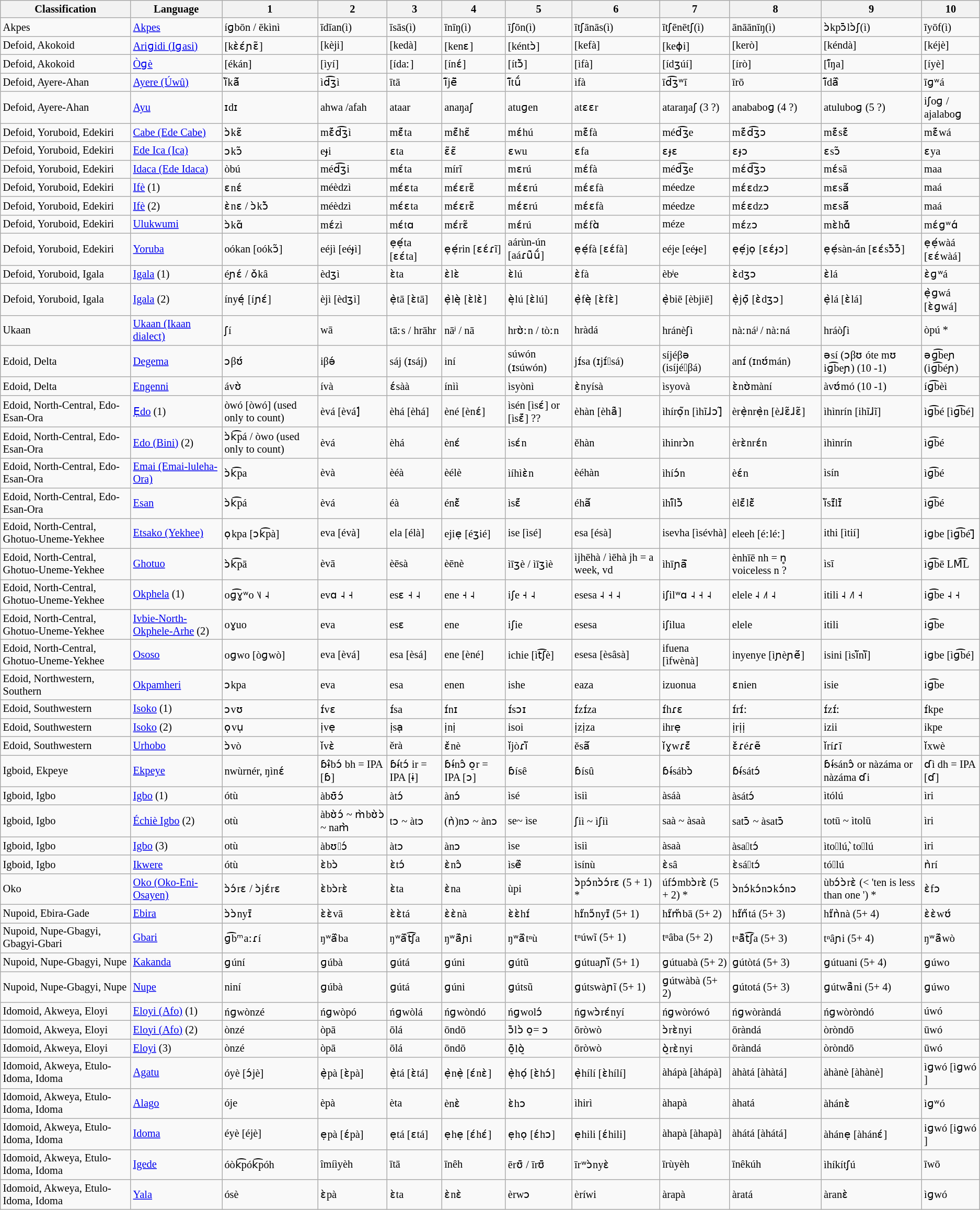<table class="wikitable sortable"  style="font-size: 85%">
<tr>
<th>Classification</th>
<th>Language</th>
<th>1</th>
<th>2</th>
<th>3</th>
<th>4</th>
<th>5</th>
<th>6</th>
<th>7</th>
<th>8</th>
<th>9</th>
<th>10</th>
</tr>
<tr>
<td>Akpes</td>
<td><a href='#'>Akpes</a></td>
<td>íɡbōn / ēkìnì</td>
<td>īdīan(ì)</td>
<td>īsās(ì)</td>
<td>īnīŋ(ì)</td>
<td>īʃōn(ì)</td>
<td>ītʃānās(ì)</td>
<td>ītʃēnētʃ(ì)</td>
<td>ānāānīŋ(ì)</td>
<td>ɔ̀kpɔ̄lɔ̀ʃ(ì)</td>
<td>īyōf(ì)</td>
</tr>
<tr>
<td>Defoid, Akokoid</td>
<td><a href='#'>Ariɡidi (Iɡasi)</a></td>
<td>[kɛ̀ɛ́ɲɛ̃]</td>
<td>[kèji]</td>
<td>[kedà]</td>
<td>[kenɛ]</td>
<td>[kéntɔ̀]</td>
<td>[kefà]</td>
<td>[keɸi]</td>
<td>[kerò]</td>
<td>[kéndà]</td>
<td>[kéjè]</td>
</tr>
<tr>
<td>Defoid, Akokoid</td>
<td><a href='#'>Òɡè</a></td>
<td>[ékán]</td>
<td>[ìyí]</td>
<td>[ídaː]</td>
<td>[ínɛ́]</td>
<td>[ítɔ̃̀]</td>
<td>[ìfà]</td>
<td>[ídʒúí]</td>
<td>[írò]</td>
<td>[ĩ́ŋa]</td>
<td>[íyè]</td>
</tr>
<tr>
<td>Defoid, Ayere-Ahan</td>
<td><a href='#'>Ayere (Úwû)</a></td>
<td>ĩ̀kã̌</td>
<td>ìd͡ʒì</td>
<td>ītā</td>
<td>ĩ̄jẽ̄</td>
<td>ĩ̄tṹ</td>
<td>ìfà</td>
<td>īd͡ʒʷī</td>
<td>īrō</td>
<td>ĩ̄dã̂</td>
<td>īɡʷá</td>
</tr>
<tr>
<td>Defoid, Ayere-Ahan</td>
<td><a href='#'>Ayu</a></td>
<td>ɪdɪ</td>
<td>ahwa /afah</td>
<td>ataar</td>
<td>anaŋaʃ</td>
<td>atuɡen</td>
<td>atɛɛr</td>
<td>ataraŋaʃ (3 ?)</td>
<td>anababoɡ (4 ?)</td>
<td>atuluboɡ  (5 ?)</td>
<td>iʃoɡ / ajalaboɡ</td>
</tr>
<tr>
<td>Defoid, Yoruboid, Edekiri</td>
<td><a href='#'>Cabe (Ede Cabe)</a></td>
<td>ɔ̀kɛ̃</td>
<td>mɛ̃́d͡ʒì</td>
<td>mɛ̃́ta</td>
<td>mɛ̃́hɛ̃</td>
<td>mɛ́hú</td>
<td>mɛ̃́fà</td>
<td>méd͡ʒe</td>
<td>mɛ̃́d͡ʒɔ</td>
<td>mɛ̃́sɛ̃́</td>
<td>mɛ̃́wá</td>
</tr>
<tr>
<td>Defoid, Yoruboid, Edekiri</td>
<td><a href='#'>Ede Ica (Ica)</a></td>
<td>ɔkɔ̃</td>
<td>eɟi</td>
<td>ɛta</td>
<td>ɛ̃ɛ̃</td>
<td>ɛwu</td>
<td>ɛfa</td>
<td>ɛɟɛ</td>
<td>ɛɟɔ</td>
<td>ɛsɔ̃</td>
<td>ɛya</td>
</tr>
<tr>
<td>Defoid, Yoruboid, Edekiri</td>
<td><a href='#'>Idaca (Ede Idaca)</a></td>
<td>òbú</td>
<td>méd͡ʒi</td>
<td>mɛ́ta</td>
<td>mírĩ</td>
<td>mɛrú</td>
<td>mɛ́fà</td>
<td>méd͡ʒe</td>
<td>mɛ́d͡ʒɔ</td>
<td>mɛ́sã</td>
<td>maa</td>
</tr>
<tr>
<td>Defoid, Yoruboid, Edekiri</td>
<td><a href='#'>Ifè</a> (1)</td>
<td>ɛnɛ́</td>
<td>méèdzì</td>
<td>mɛ́ɛta</td>
<td>mɛ́ɛrɛ̃</td>
<td>mɛ́ɛrú</td>
<td>mɛ́ɛfà</td>
<td>méedze</td>
<td>mɛ́ɛdzɔ</td>
<td>mɛsã́</td>
<td>maá</td>
</tr>
<tr>
<td>Defoid, Yoruboid, Edekiri</td>
<td><a href='#'>Ifè</a> (2)</td>
<td>ɛ̀nɛ / ɔ̀kɔ̃̀</td>
<td>méèdzì</td>
<td>mɛ́ɛta</td>
<td>mɛ́ɛrɛ̃</td>
<td>mɛ́ɛrú</td>
<td>mɛ́ɛfà</td>
<td>méedze</td>
<td>mɛ́ɛdzɔ</td>
<td>mɛsã́</td>
<td>maá</td>
</tr>
<tr>
<td>Defoid, Yoruboid, Edekiri</td>
<td><a href='#'>Ulukwumi</a></td>
<td>ɔ̀kɑ̃</td>
<td>mɛ́zì</td>
<td>mɛ́tɑ</td>
<td>mɛ́rɛ̃</td>
<td>mɛ́rú</td>
<td>mɛ́fɑ̀</td>
<td>méze</td>
<td>mɛ́zɔ</td>
<td>mɛ̀hɑ̃́</td>
<td>mɛ́ɡʷɑ́</td>
</tr>
<tr>
<td>Defoid, Yoruboid, Edekiri</td>
<td><a href='#'>Yoruba</a></td>
<td>oókan [oókɔ̃]</td>
<td>eéjì  [eéɟì]</td>
<td>ẹẹ́ta [ɛɛ́ta]</td>
<td>ẹẹ́rin [ɛɛ́ɾĩ]</td>
<td>aárùn-ún [aáɾũ̀ṹ]</td>
<td>ẹẹ́fà [ɛɛ́fà]</td>
<td>eéje  [eéɟe]</td>
<td>ẹẹ́jọ [ɛɛ́ɟɔ]</td>
<td>ẹẹ́sàn-án [ɛɛ́sɔ̃̀ɔ̃́]</td>
<td>ẹẹ́wàá [ɛɛ́wàá]</td>
</tr>
<tr>
<td>Defoid, Yoruboid, Igala</td>
<td><a href='#'>Igala</a> (1)</td>
<td>éɲɛ́ / ǒkâ</td>
<td>èdʒì</td>
<td>ɛ̀ta</td>
<td>ɛ̀lɛ̀</td>
<td>ɛ̀lú</td>
<td>ɛ̀fà</td>
<td>èbʲe</td>
<td>ɛ̀dʒɔ</td>
<td>ɛ̀lá</td>
<td>ɛ̀ɡʷá</td>
</tr>
<tr>
<td>Defoid, Yoruboid, Igala</td>
<td><a href='#'>Igala</a> (2)</td>
<td>ínyé̩ [íɲɛ́]</td>
<td>èjì  [èdʒì]</td>
<td>ẹ̀tā [ɛ̀tā]</td>
<td>ẹ̀lè̩ [ɛ̀lɛ̀]</td>
<td>è̩lú [ɛ̀lú]</td>
<td>ẹ̀fè̩ [ɛ̀fɛ̀]</td>
<td>ẹ̀biē [èbjiē]</td>
<td>ẹ̀jọ̄ [ɛ̀dʒɔ]</td>
<td>ẹ̀lá [ɛ̀lá]</td>
<td>ẹ̀ɡwá [ɛ̀ɡwá]</td>
</tr>
<tr>
<td>Ukaan</td>
<td><a href='#'>Ukaan (Ikaan dialect)</a></td>
<td>ʃí</td>
<td>wā</td>
<td>tāːs / hrāhr</td>
<td>nāʲ / nā</td>
<td>hrʊ̀ːn / tòːn</td>
<td>hràdá</td>
<td>hránèʃì</td>
<td>nàːnáʲ / nàːná</td>
<td>hráòʃì</td>
<td>òpú  *</td>
</tr>
<tr>
<td>Edoid, Delta</td>
<td><a href='#'>Degema</a></td>
<td>ɔβʊ́</td>
<td>iβə́</td>
<td>sáj (ɪsáj)</td>
<td>iní</td>
<td>súwón (ɪsúwón)</td>
<td>jɪ́sa (ɪjɪ́sá)</td>
<td>síjéβə (isíjéβá)</td>
<td>anɪ́ (ɪnʊ́mán)</td>
<td>əsí (ɔβʊ óte mʊ iɡ͡beɲ) (10 -1)</td>
<td>əɡ͡beɲ (iɡ͡béɲ)</td>
</tr>
<tr>
<td>Edoid, Delta</td>
<td><a href='#'>Engenni</a></td>
<td>ávʊ̀</td>
<td>ívà</td>
<td>ɛ́sàà</td>
<td>ínìì</td>
<td>ìsyònì</td>
<td>ɛ̀nyísà</td>
<td>ìsyovà</td>
<td>ɛ̀nʊ̀màní</td>
<td>àvʊ́mó (10 -1)</td>
<td>íɡ͡bèì</td>
</tr>
<tr>
<td>Edoid, North-Central, Edo-Esan-Ora</td>
<td><a href='#'>Ẹdo</a> (1)</td>
<td>òwó [òwó] (used only to count)</td>
<td>èvá [èvá]́</td>
<td>èhá [èhá]</td>
<td>èné [ènɛ́]</td>
<td>ìsén [ìsɛ́] or [ìsɛ̃́] ??</td>
<td>èhàn [èhã̀]</td>
<td>ìhírọ̃n [ìhĩɺɔ]̃</td>
<td>èrẹ̀nrẹ̀n [èɺɛ̃ɺɛ̃]</td>
<td>ìhìnrín [ihĩɺĩ]</td>
<td>ìɡ͡bé [ìɡ͡bé]</td>
</tr>
<tr>
<td>Edoid, North-Central, Edo-Esan-Ora</td>
<td><a href='#'>Edo (Bini)</a> (2)</td>
<td>ɔ̀k͡pá / òwo (used only to count)</td>
<td>èvá</td>
<td>èhá</td>
<td>ènɛ́</td>
<td>ìsɛ́n</td>
<td>ěhàn</td>
<td>ìhinrɔ̀n</td>
<td>èrɛ̀nrɛ́n</td>
<td>ìhìnrín</td>
<td>ìɡ͡bé</td>
</tr>
<tr>
<td>Edoid, North-Central, Edo-Esan-Ora</td>
<td><a href='#'>Emai (Emai-luleha-Ora)</a></td>
<td>ɔ̀k͡pa</td>
<td>èvà</td>
<td>èéà</td>
<td>èélè</td>
<td>ìíhìɛ̀n</td>
<td>èéhàn</td>
<td>ìhíɔ́n</td>
<td>èɛ́n</td>
<td>ìsín</td>
<td>ìɡ͡bé</td>
</tr>
<tr>
<td>Edoid, North-Central, Edo-Esan-Ora</td>
<td><a href='#'>Esan</a></td>
<td>ɔ̀k͡pá</td>
<td>èvá</td>
<td>éà</td>
<td>énɛ̃̀</td>
<td>ìsɛ̃́</td>
<td>éhã́</td>
<td>ìhĩ́lɔ̃̀</td>
<td>èlɛ̃́lɛ̃̀</td>
<td>ĩ̀sɪ̃́lɪ̃̀</td>
<td>ìɡ͡bé</td>
</tr>
<tr>
<td>Edoid, North-Central, Ghotuo-Uneme-Yekhee</td>
<td><a href='#'>Etsako (Yekhee)</a></td>
<td>ọkpa [ɔk͡pà]</td>
<td>eva [évà]</td>
<td>ela [élà]</td>
<td>ejiẹ [éʒié]</td>
<td>ise [ìsé]</td>
<td>esa [ésà]</td>
<td>isevha [ìsévhà]</td>
<td>eleeh [éːléː]</td>
<td>ithi [ìtií]</td>
<td>iɡbe [ìɡ͡bé]̄</td>
</tr>
<tr>
<td>Edoid, North-Central, Ghotuo-Uneme-Yekhee</td>
<td><a href='#'>Ghotuo</a></td>
<td>ɔ̀k͡pā</td>
<td>èvā</td>
<td>èēsà</td>
<td>èēnè</td>
<td>ìīʒè / ìīʒìè</td>
<td>ìjhēhà / ìēhà  jh = a week, vd</td>
<td>ìhīɲã̄</td>
<td>ènhīē  nh = n̥ voiceless n ?</td>
<td>ìsī</td>
<td>ìɡ͡bē   LM͡L</td>
</tr>
<tr>
<td>Edoid, North-Central, Ghotuo-Uneme-Yekhee</td>
<td><a href='#'>Okphela</a> (1)</td>
<td>oɡ͡ɣʷo  ˥˩ ˨</td>
<td>evɑ  ˨ ˧</td>
<td>esɛ  ˧ ˨</td>
<td>ene  ˧ ˨</td>
<td>iʃe  ˧ ˨</td>
<td>esesa ˨ ˧ ˨</td>
<td>iʃilʷɑ ˨ ˧ ˨</td>
<td>elele  ˨ ˩˥ ˨</td>
<td>itili  ˨ ˩˥ ˧</td>
<td>iɡ͡be ˨ ˧</td>
</tr>
<tr>
<td>Edoid, North-Central, Ghotuo-Uneme-Yekhee</td>
<td><a href='#'>Ivbie-North-Okphele-Arhe</a> (2)</td>
<td>oɣuo</td>
<td>eva</td>
<td>esɛ</td>
<td>ene</td>
<td>iʃie</td>
<td>esesa</td>
<td>iʃilua</td>
<td>elele</td>
<td>itili</td>
<td>iɡ͡be</td>
</tr>
<tr>
<td>Edoid, North-Central, Ghotuo-Uneme-Yekhee</td>
<td><a href='#'>Ososo</a></td>
<td>oɡwo [òɡwò]</td>
<td>eva [èvá]</td>
<td>esa [èsá]</td>
<td>ene [èné]</td>
<td>ichie [ìt͡ʃè]</td>
<td>esesa [èsâsà]</td>
<td>ifuena [ìfwènà]</td>
<td>inyenye [ìɲèɲẽ́]</td>
<td>isini [ìsĩ̀nĩ̀]</td>
<td>iɡbe [ìɡ͡bé]</td>
</tr>
<tr>
<td>Edoid, Northwestern, Southern</td>
<td><a href='#'>Okpamheri</a></td>
<td>ɔkpa</td>
<td>eva</td>
<td>esa</td>
<td>enen</td>
<td>ishe</td>
<td>eaza</td>
<td>izuonua</td>
<td>ɛnien</td>
<td>isie</td>
<td>iɡ͡be</td>
</tr>
<tr>
<td>Edoid, Southwestern</td>
<td><a href='#'>Isoko</a> (1)</td>
<td>ɔvʊ</td>
<td>ɪ́vɛ</td>
<td>ɪ́sa</td>
<td>ɪ́nɪ</td>
<td>ɪ́sɔɪ</td>
<td>ɪ́zɪ́za</td>
<td>ɪ́hɾɛ</td>
<td>ɪ́rɪ́ː</td>
<td>ɪ́zɪ́ː</td>
<td>ɪ́kpe</td>
</tr>
<tr>
<td>Edoid, Southwestern</td>
<td><a href='#'>Isoko</a> (2)</td>
<td>ọvụ</td>
<td>ịvẹ</td>
<td>ịsạ</td>
<td>ịnị</td>
<td>isoi</td>
<td>ịzịza</td>
<td>ihrẹ</td>
<td>ịrịị</td>
<td>izii</td>
<td>ikpe</td>
</tr>
<tr>
<td>Edoid, Southwestern</td>
<td><a href='#'>Urhobo</a></td>
<td>ɔ̀vò</td>
<td>ǐvɛ̀</td>
<td>ěrà</td>
<td>ɛ̌nè</td>
<td>ǐjòɾĩ̀</td>
<td>ěsã́</td>
<td>ǐɣwɾɛ̃́</td>
<td>ɛ̌ɾéɾẽ</td>
<td>ǐríɾĩ</td>
<td>ǐxwè</td>
</tr>
<tr>
<td>Igboid, Ekpeye</td>
<td><a href='#'>Ekpeye</a></td>
<td>nwùrnér, ŋìnɛ́</td>
<td>ɓɨ̂bɔ́  bh = IPA [ɓ]</td>
<td>ɓɨ́tɔ́ ir = IPA [ɨ]</td>
<td>ɓɨ́nɔ̂  o̠r = IPA [ɔ]</td>
<td>ɓísê</td>
<td>ɓísû</td>
<td>ɓɨ́sábɔ̀</td>
<td>ɓɨ́sátɔ́</td>
<td>ɓɨ́sánɔ̂ or nàzáma or nàzáma ɗi</td>
<td>ɗì  dh = IPA [ɗ]</td>
</tr>
<tr>
<td>Igboid, Igbo</td>
<td><a href='#'>Igbo</a> (1)</td>
<td>ótù</td>
<td>àbʊ̄ɔ́</td>
<td>àtɔ́</td>
<td>ànɔ́</td>
<td>ìsé</td>
<td>ìsiì</td>
<td>àsáà</td>
<td>àsátɔ́</td>
<td>ìtólú</td>
<td>ìri</td>
</tr>
<tr>
<td>Igboid, Igbo</td>
<td><a href='#'>Échiè Igbo</a> (2)</td>
<td>otù</td>
<td>àbʊ̀ɔ́ ~ m̀bʊ̀ɔ̀ ~ nam̀̀</td>
<td>tɔ ~ àtɔ</td>
<td>(ǹ)nɔ ~ ànɔ</td>
<td>se~ ìse</td>
<td>ʃiì ~  ìʃiì</td>
<td>saà ~ àsaà</td>
<td>satɔ̄ ~ àsatɔ̄</td>
<td>totū ~  ìtolū</td>
<td>ìri</td>
</tr>
<tr>
<td>Igboid, Igbo</td>
<td><a href='#'>Igbo</a> (3)</td>
<td>otù</td>
<td>àbʊɔ́</td>
<td>àtɔ</td>
<td>ànɔ</td>
<td>ìse</td>
<td>ìsiì</td>
<td>àsaà</td>
<td>àsatɔ́</td>
<td>ìtolú, ̀tolú</td>
<td>ìri</td>
</tr>
<tr>
<td>Igboid, Igbo</td>
<td><a href='#'>Ikwere</a></td>
<td>ótù</td>
<td>ɛ̀bɔ̀</td>
<td>ɛ̀tɔ́</td>
<td>ɛ̀nɔ̂</td>
<td>ìsẽ̂</td>
<td>ìsínù</td>
<td>ɛ̀sâ</td>
<td>ɛ̀sátɔ́</td>
<td>tólú</td>
<td>ǹrí</td>
</tr>
<tr>
<td>Oko</td>
<td><a href='#'>Oko (Oko-Eni-Osayen)</a></td>
<td>ɔ̀ɔ́rɛ / ɔ̀jɛ́rɛ</td>
<td>ɛ̀bɔ̀rɛ̀</td>
<td>ɛ̀ta</td>
<td>ɛ̀na</td>
<td>ùpi</td>
<td>ɔ̀pɔ́nɔ̀ɔ́rɛ (5 + 1) *</td>
<td>úfɔ́mbɔ̀rɛ̀ (5 + 2) *</td>
<td>ɔ̀nɔ́kɔ́nɔkɔ́nɔ</td>
<td>ùbɔ́ɔ̀rɛ̀ (< 'ten is less than one ') *</td>
<td>ɛ̀fɔ</td>
</tr>
<tr>
<td>Nupoid, Ebira-Gade</td>
<td><a href='#'>Ebira</a></td>
<td>ɔ̀ɔ̀nyɪ̄</td>
<td>ɛ̀ɛ̀vā</td>
<td>ɛ̀ɛ̀tá</td>
<td>ɛ̀ɛ̀nà</td>
<td>ɛ̀ɛ̀hɪ́</td>
<td>hɪ̋nɔ̋nyɪ̄ (5+ 1)</td>
<td>hɪ̋m̋bā  (5+ 2)</td>
<td>hɪ̋n̋tá  (5+ 3)</td>
<td>hɪ̋ǹnà (5+ 4)</td>
<td>ɛ̀ɛ̀wʊ́</td>
</tr>
<tr>
<td>Nupoid, Nupe-Gbagyi, Gbagyi-Gbari</td>
<td><a href='#'>Gbari</a></td>
<td>ɡ͡bᵐaːɾí</td>
<td>ŋʷã̂ba</td>
<td>ŋʷã̂t͡ʃa</td>
<td>ŋʷã̂ɲi</td>
<td>ŋʷã̂tⁿù</td>
<td>tⁿúwĩ (5+ 1)</td>
<td>tⁿâba (5+ 2)</td>
<td>tⁿẫ̂t͡ʃa (5+ 3)</td>
<td>tⁿâɲi  (5+ 4)</td>
<td>ŋʷã̂wò</td>
</tr>
<tr>
<td>Nupoid, Nupe-Gbagyi, Nupe</td>
<td><a href='#'>Kakanda</a></td>
<td>ɡúní</td>
<td>ɡúbà</td>
<td>ɡútá</td>
<td>ɡúni</td>
<td>ɡútũ</td>
<td>ɡútuaɲĩ̀  (5+ 1)</td>
<td>ɡútuabà (5+ 2)</td>
<td>ɡútòtá  (5+ 3)</td>
<td>ɡútuani  (5+ 4)</td>
<td>ɡúwo</td>
</tr>
<tr>
<td>Nupoid, Nupe-Gbagyi, Nupe</td>
<td><a href='#'>Nupe</a></td>
<td>niní</td>
<td>ɡúbà</td>
<td>ɡútá</td>
<td>ɡúni</td>
<td>ɡútsũ</td>
<td>ɡútswàɲĩ  (5+ 1)</td>
<td>ɡútwàbà  (5+ 2)</td>
<td>ɡútotá   (5+ 3)</td>
<td>ɡútwã̀ni (5+ 4)</td>
<td>ɡúwo</td>
</tr>
<tr>
<td>Idomoid, Akweya, Eloyi</td>
<td><a href='#'>Eloyi (Afo)</a> (1)</td>
<td>ńɡwònzé</td>
<td>ńɡwòpó</td>
<td>ńɡwòlá</td>
<td>ńɡwòndó</td>
<td>ńɡwolɔ́</td>
<td>ńɡwɔ̀rɛ́nyí</td>
<td>ńɡwòrówó</td>
<td>ńɡwòràndá</td>
<td>ńɡwòròndó</td>
<td>úwó</td>
</tr>
<tr>
<td>Idomoid, Akweya, Eloyi</td>
<td><a href='#'>Eloyi (Afo)</a> (2)</td>
<td>ònzé</td>
<td>òpā</td>
<td>ōlá</td>
<td>ōndō</td>
<td>ɔ̄lɔ̀ o̠= ɔ</td>
<td>ōròwò</td>
<td>ɔ̀rɛ̀nyi</td>
<td>ōràndá</td>
<td>òròndō</td>
<td>ūwó</td>
</tr>
<tr>
<td>Idomoid, Akweya, Eloyi</td>
<td><a href='#'>Eloyi</a> (3)</td>
<td>ònzé</td>
<td>òpā</td>
<td>ōlá</td>
<td>ōndō</td>
<td>ō̠lò̠</td>
<td>ōròwò</td>
<td>ò̠rɛ̀nyi</td>
<td>ōràndá</td>
<td>òròndō</td>
<td>ūwó</td>
</tr>
<tr>
<td>Idomoid, Akweya, Etulo-Idoma, Idoma</td>
<td><a href='#'>Agatu</a></td>
<td>óyè [ɔ́jè]</td>
<td>ẹ̀pà [ɛ̀pà]</td>
<td>ẹ̀tá [ɛ̀tá]</td>
<td>ẹ̀nẹ̀ [ɛ́nɛ̀]</td>
<td>ẹ̀họ́ [ɛ̀hɔ́]</td>
<td>ẹ̀hílí [ɛ̀hílí]</td>
<td>àhápà [àhápà]</td>
<td>àhàtá [àhàtá]</td>
<td>àhànè [àhànè]</td>
<td>ìɡwó [ìɡwó ]</td>
</tr>
<tr>
<td>Idomoid, Akweya, Etulo-Idoma, Idoma</td>
<td><a href='#'>Alago</a></td>
<td>óje</td>
<td>èpà</td>
<td>èta</td>
<td>ènɛ̀</td>
<td>ɛ̀hɔ</td>
<td>ìhirì</td>
<td>àhapà</td>
<td>àhatá</td>
<td>àhánɛ̀</td>
<td>ìɡʷó</td>
</tr>
<tr>
<td>Idomoid, Akweya, Etulo-Idoma, Idoma</td>
<td><a href='#'>Idoma</a></td>
<td>éyè [éjè]</td>
<td>ẹpà [ɛ́pà]</td>
<td>ẹtá [ɛtá]</td>
<td>ẹhẹ [ɛ́hɛ́]</td>
<td>ẹhọ [ɛ́hɔ]</td>
<td>ẹhili [ɛ́hili]</td>
<td>àhapà [àhapà]</td>
<td>àhátá [àhátá]</td>
<td>àhánẹ [àhánɛ́]</td>
<td>iɡwó [iɡwó ]</td>
</tr>
<tr>
<td>Idomoid, Akweya, Etulo-Idoma, Idoma</td>
<td><a href='#'>Igede</a></td>
<td>óòk͡pók͡póh</td>
<td>îmíìyèh</td>
<td>ītā</td>
<td>īnêh</td>
<td>ērʊ̄ / īrʊ̄</td>
<td>īrʷɔ̀nyɛ̀</td>
<td>īrùyèh</td>
<td>īnêkúh</td>
<td>ìhíkítʃú</td>
<td>īwō</td>
</tr>
<tr>
<td>Idomoid, Akweya, Etulo-Idoma, Idoma</td>
<td><a href='#'>Yala</a></td>
<td>ósè</td>
<td>ɛ̀pà</td>
<td>ɛ̀ta</td>
<td>ɛ̀nɛ̀</td>
<td>èrwɔ</td>
<td>èríwi</td>
<td>àrapà</td>
<td>àratá</td>
<td>àranɛ̀</td>
<td>ìɡwó</td>
</tr>
</table>
